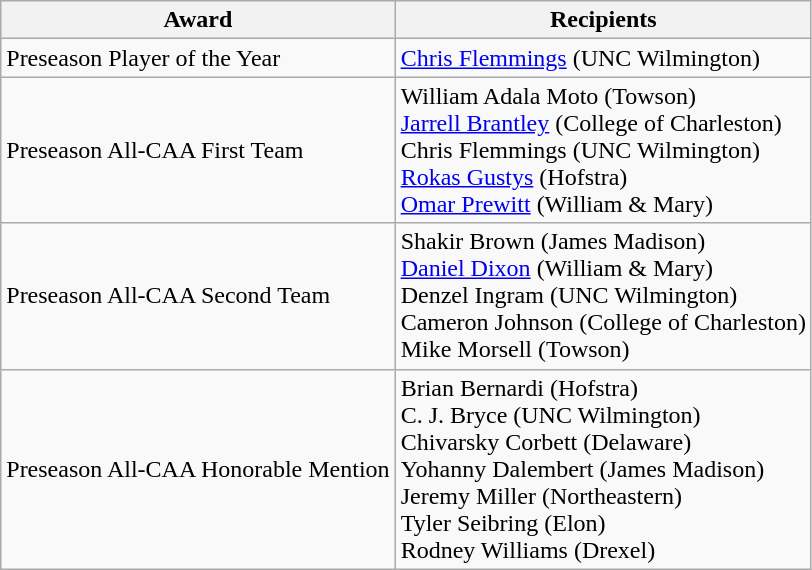<table class="wikitable" style="white-space:nowrap;">
<tr>
<th>Award</th>
<th>Recipients</th>
</tr>
<tr>
<td>Preseason Player of the Year</td>
<td><a href='#'>Chris Flemmings</a> (UNC Wilmington)</td>
</tr>
<tr>
<td>Preseason All-CAA First Team</td>
<td>William Adala Moto (Towson)<br> <a href='#'>Jarrell Brantley</a> (College of Charleston)<br> Chris Flemmings (UNC Wilmington)<br> <a href='#'>Rokas Gustys</a> (Hofstra)<br> <a href='#'>Omar Prewitt</a> (William & Mary)</td>
</tr>
<tr>
<td>Preseason All-CAA Second Team</td>
<td>Shakir Brown (James Madison)<br> <a href='#'>Daniel Dixon</a> (William & Mary)<br> Denzel Ingram (UNC Wilmington)<br> Cameron Johnson (College of Charleston)<br> Mike Morsell (Towson)</td>
</tr>
<tr>
<td>Preseason All-CAA Honorable Mention</td>
<td>Brian Bernardi (Hofstra)<br> C. J. Bryce (UNC Wilmington)<br> Chivarsky Corbett (Delaware)<br> Yohanny Dalembert (James Madison)<br> Jeremy Miller (Northeastern)<br> Tyler Seibring (Elon)<br> Rodney Williams (Drexel)</td>
</tr>
</table>
